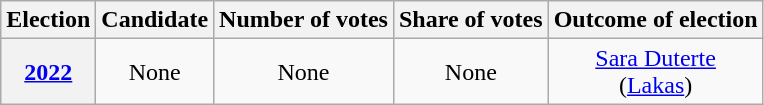<table class="sortable wikitable" style="text-align:center">
<tr>
<th>Election</th>
<th>Candidate</th>
<th>Number of votes</th>
<th>Share of votes</th>
<th>Outcome of election</th>
</tr>
<tr>
<th><a href='#'>2022</a></th>
<td>None</td>
<td>None</td>
<td>None</td>
<td><a href='#'>Sara Duterte</a><br>(<a href='#'>Lakas</a>)</td>
</tr>
</table>
